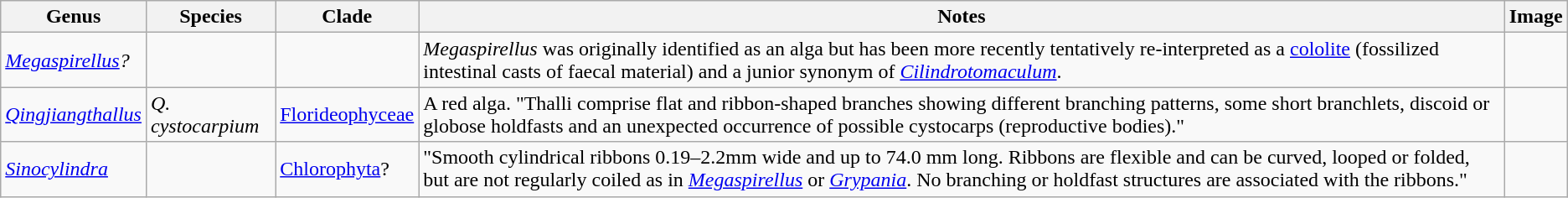<table class="wikitable">
<tr>
<th>Genus</th>
<th>Species</th>
<th>Clade</th>
<th>Notes</th>
<th>Image</th>
</tr>
<tr>
<td><em><a href='#'>Megaspirellus</a>?</em></td>
<td></td>
<td></td>
<td><em>Megaspirellus</em> was originally identified as an alga but has been more recently tentatively re-interpreted as a <a href='#'>cololite</a> (fossilized intestinal casts of faecal material) and a junior synonym of <em><a href='#'>Cilindrotomaculum</a></em>.</td>
</tr>
<tr>
<td><em><a href='#'>Qingjiangthallus</a></em></td>
<td><em>Q. cystocarpium</em></td>
<td><a href='#'>Florideophyceae</a></td>
<td>A red alga. "Thalli comprise flat and ribbon‐shaped branches showing different branching patterns, some short branchlets, discoid or globose holdfasts and an unexpected occurrence of possible cystocarps (reproductive bodies)."</td>
<td></td>
</tr>
<tr>
<td><em><a href='#'>Sinocylindra</a></em></td>
<td></td>
<td><a href='#'>Chlorophyta</a>?</td>
<td>"Smooth cylindrical ribbons 0.19–2.2mm wide and up to 74.0 mm long. Ribbons are flexible and can be curved, looped or folded, but are not regularly coiled as in <em><a href='#'>Megaspirellus</a></em> or <em><a href='#'>Grypania</a></em>. No branching or holdfast structures are associated with the ribbons."</td>
<td></td>
</tr>
</table>
